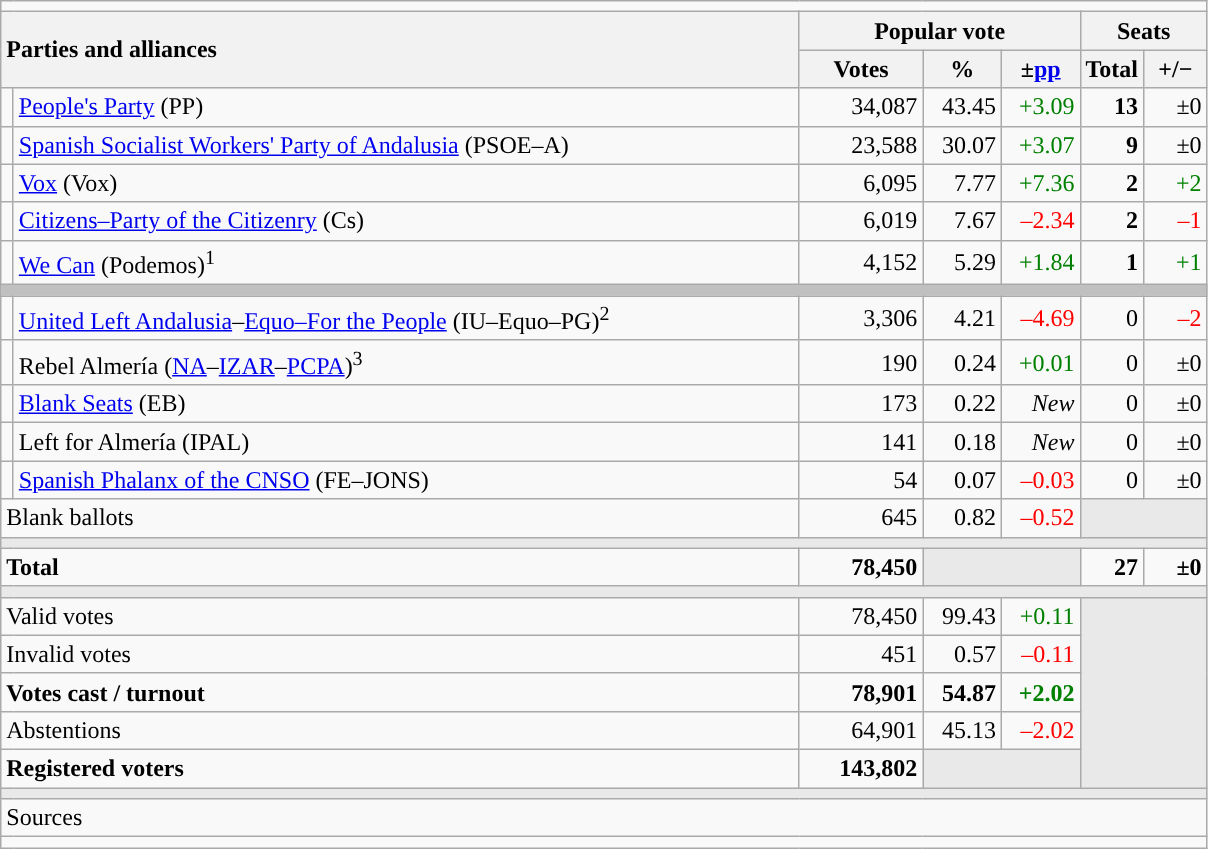<table class="wikitable" style="text-align:right;">
<tr>
<td colspan="7"></td>
</tr>
<tr>
<th style="text-align:left;" rowspan="2" colspan="2" width="525">Parties and alliances</th>
<th colspan="3">Popular vote</th>
<th colspan="2">Seats</th>
</tr>
<tr>
<th width="75">Votes</th>
<th width="45">%</th>
<th width="45">±<a href='#'>pp</a></th>
<th width="35">Total</th>
<th width="35">+/−</th>
</tr>
<tr>
<td width="1" style="color:inherit;background:"></td>
<td align="left"><a href='#'>People's Party</a> (PP)</td>
<td>34,087</td>
<td>43.45</td>
<td style="color:green;">+3.09</td>
<td><strong>13</strong></td>
<td>±0</td>
</tr>
<tr>
<td style="color:inherit;background:"></td>
<td align="left"><a href='#'>Spanish Socialist Workers' Party of Andalusia</a> (PSOE–A)</td>
<td>23,588</td>
<td>30.07</td>
<td style="color:green;">+3.07</td>
<td><strong>9</strong></td>
<td>±0</td>
</tr>
<tr>
<td style="color:inherit;background:"></td>
<td align="left"><a href='#'>Vox</a> (Vox)</td>
<td>6,095</td>
<td>7.77</td>
<td style="color:green;">+7.36</td>
<td><strong>2</strong></td>
<td style="color:green;">+2</td>
</tr>
<tr>
<td style="color:inherit;background:"></td>
<td align="left"><a href='#'>Citizens–Party of the Citizenry</a> (Cs)</td>
<td>6,019</td>
<td>7.67</td>
<td style="color:red;">–2.34</td>
<td><strong>2</strong></td>
<td style="color:red;">–1</td>
</tr>
<tr>
<td style="color:inherit;background:"></td>
<td align="left"><a href='#'>We Can</a> (Podemos)<sup>1</sup></td>
<td>4,152</td>
<td>5.29</td>
<td style="color:green;">+1.84</td>
<td><strong>1</strong></td>
<td style="color:green;">+1</td>
</tr>
<tr>
<td colspan="7" bgcolor="#C0C0C0"></td>
</tr>
<tr>
<td style="color:inherit;background:"></td>
<td align="left"><a href='#'>United Left Andalusia</a>–<a href='#'>Equo–For the People</a> (IU–Equo–PG)<sup>2</sup></td>
<td>3,306</td>
<td>4.21</td>
<td style="color:red;">–4.69</td>
<td>0</td>
<td style="color:red;">–2</td>
</tr>
<tr>
<td style="color:inherit;background:"></td>
<td align="left">Rebel Almería (<a href='#'>NA</a>–<a href='#'>IZAR</a>–<a href='#'>PCPA</a>)<sup>3</sup></td>
<td>190</td>
<td>0.24</td>
<td style="color:green;">+0.01</td>
<td>0</td>
<td>±0</td>
</tr>
<tr>
<td style="color:inherit;background:"></td>
<td align="left"><a href='#'>Blank Seats</a> (EB)</td>
<td>173</td>
<td>0.22</td>
<td><em>New</em></td>
<td>0</td>
<td>±0</td>
</tr>
<tr>
<td style="color:inherit;background:"></td>
<td align="left">Left for Almería (IPAL)</td>
<td>141</td>
<td>0.18</td>
<td><em>New</em></td>
<td>0</td>
<td>±0</td>
</tr>
<tr>
<td style="color:inherit;background:"></td>
<td align="left"><a href='#'>Spanish Phalanx of the CNSO</a> (FE–JONS)</td>
<td>54</td>
<td>0.07</td>
<td style="color:red;">–0.03</td>
<td>0</td>
<td>±0</td>
</tr>
<tr>
<td align="left" colspan="2">Blank ballots</td>
<td>645</td>
<td>0.82</td>
<td style="color:red;">–0.52</td>
<td bgcolor="#E9E9E9" colspan="2"></td>
</tr>
<tr>
<td colspan="7" bgcolor="#E9E9E9"></td>
</tr>
<tr style="font-weight:bold;">
<td align="left" colspan="2">Total</td>
<td>78,450</td>
<td bgcolor="#E9E9E9" colspan="2"></td>
<td>27</td>
<td>±0</td>
</tr>
<tr>
<td colspan="7" bgcolor="#E9E9E9"></td>
</tr>
<tr>
<td align="left" colspan="2">Valid votes</td>
<td>78,450</td>
<td>99.43</td>
<td style="color:green;">+0.11</td>
<td bgcolor="#E9E9E9" colspan="2" rowspan="5"></td>
</tr>
<tr>
<td align="left" colspan="2">Invalid votes</td>
<td>451</td>
<td>0.57</td>
<td style="color:red;">–0.11</td>
</tr>
<tr style="font-weight:bold;">
<td align="left" colspan="2">Votes cast / turnout</td>
<td>78,901</td>
<td>54.87</td>
<td style="color:green;">+2.02</td>
</tr>
<tr>
<td align="left" colspan="2">Abstentions</td>
<td>64,901</td>
<td>45.13</td>
<td style="color:red;">–2.02</td>
</tr>
<tr style="font-weight:bold;">
<td align="left" colspan="2">Registered voters</td>
<td>143,802</td>
<td bgcolor="#E9E9E9" colspan="2"></td>
</tr>
<tr>
<td colspan="7" bgcolor="#E9E9E9"></td>
</tr>
<tr>
<td align="left" colspan="7">Sources</td>
</tr>
<tr>
<td colspan="7" style="text-align:left; max-width:790px;"></td>
</tr>
</table>
